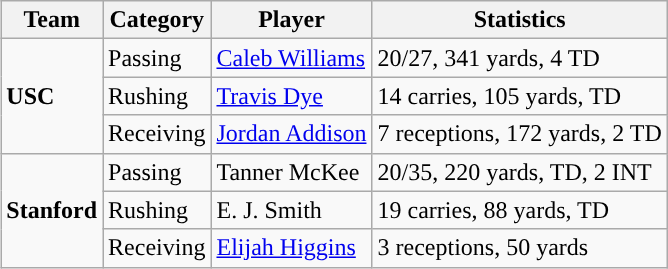<table class="wikitable" style="float: right;">
<tr>
<th>Team</th>
<th>Category</th>
<th>Player</th>
<th>Statistics</th>
</tr>
<tr>
<td rowspan=3><strong>USC</strong></td>
<td>Passing</td>
<td><a href='#'>Caleb Williams</a></td>
<td>20/27, 341 yards, 4 TD</td>
</tr>
<tr>
<td>Rushing</td>
<td><a href='#'>Travis Dye</a></td>
<td>14 carries, 105 yards, TD</td>
</tr>
<tr>
<td>Receiving</td>
<td><a href='#'>Jordan Addison</a></td>
<td>7 receptions, 172 yards, 2 TD</td>
</tr>
<tr>
<td rowspan=3><strong>Stanford</strong></td>
<td>Passing</td>
<td>Tanner McKee</td>
<td>20/35, 220 yards, TD, 2 INT</td>
</tr>
<tr>
<td>Rushing</td>
<td>E. J. Smith</td>
<td>19 carries, 88 yards, TD</td>
</tr>
<tr>
<td>Receiving</td>
<td><a href='#'>Elijah Higgins</a></td>
<td>3 receptions, 50 yards</td>
</tr>
</table>
